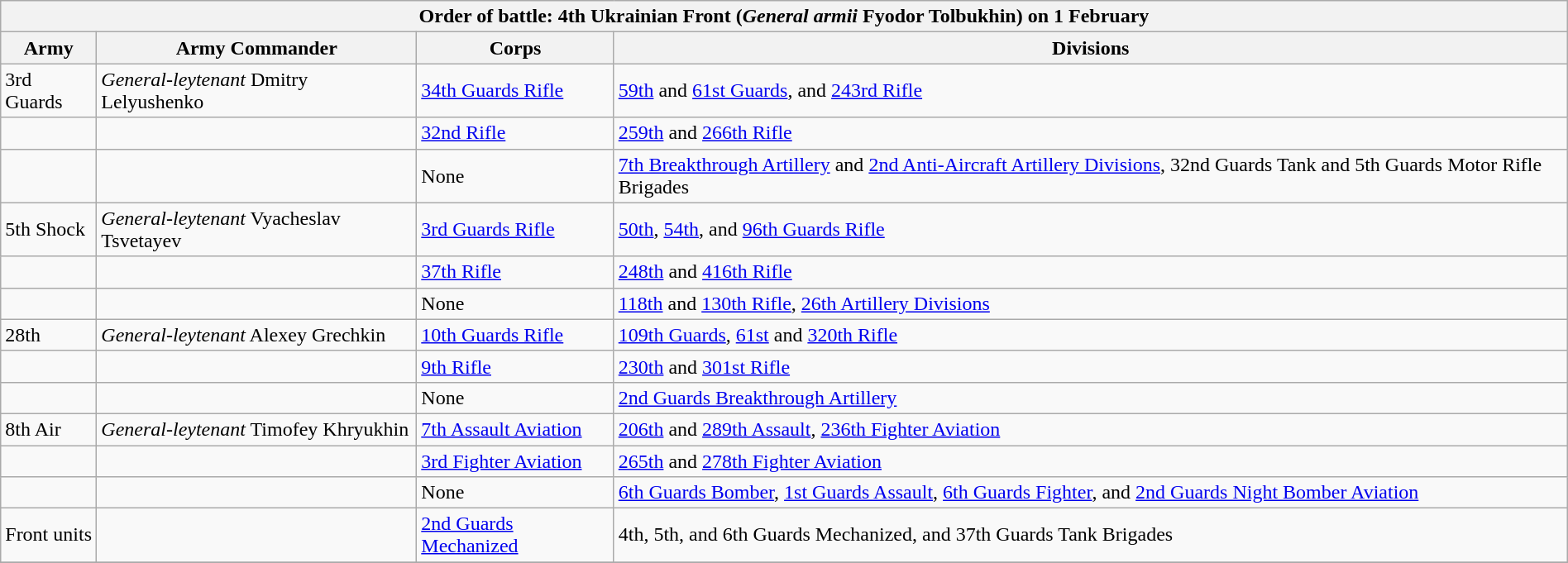<table class="wikitable collapsible" style="width: 100%; margin-left: 0; margin-right: 0;">
<tr>
<th colspan="6">Order of battle: 4th Ukrainian Front (<em>General armii</em> Fyodor Tolbukhin) on 1 February</th>
</tr>
<tr>
<th>Army</th>
<th>Army Commander</th>
<th>Corps</th>
<th>Divisions</th>
</tr>
<tr>
<td>3rd Guards</td>
<td><em>General-leytenant</em> Dmitry Lelyushenko</td>
<td><a href='#'>34th Guards Rifle</a></td>
<td><a href='#'>59th</a> and <a href='#'>61st Guards</a>, and <a href='#'>243rd Rifle</a></td>
</tr>
<tr>
<td></td>
<td></td>
<td><a href='#'>32nd Rifle</a></td>
<td><a href='#'>259th</a> and <a href='#'>266th Rifle</a></td>
</tr>
<tr>
<td></td>
<td></td>
<td>None</td>
<td><a href='#'>7th Breakthrough Artillery</a> and <a href='#'>2nd Anti-Aircraft Artillery Divisions</a>, 32nd Guards Tank and 5th Guards Motor Rifle Brigades</td>
</tr>
<tr>
<td>5th Shock</td>
<td><em>General-leytenant</em> Vyacheslav Tsvetayev</td>
<td><a href='#'>3rd Guards Rifle</a></td>
<td><a href='#'>50th</a>, <a href='#'>54th</a>, and <a href='#'>96th Guards Rifle</a></td>
</tr>
<tr>
<td></td>
<td></td>
<td><a href='#'>37th Rifle</a></td>
<td><a href='#'>248th</a> and <a href='#'>416th Rifle</a></td>
</tr>
<tr>
<td></td>
<td></td>
<td>None</td>
<td><a href='#'>118th</a> and <a href='#'>130th Rifle</a>, <a href='#'>26th Artillery Divisions</a></td>
</tr>
<tr>
<td>28th</td>
<td><em>General-leytenant</em> Alexey Grechkin</td>
<td><a href='#'>10th Guards Rifle</a></td>
<td><a href='#'>109th Guards</a>, <a href='#'>61st</a> and <a href='#'>320th Rifle</a></td>
</tr>
<tr>
<td></td>
<td></td>
<td><a href='#'>9th Rifle</a></td>
<td><a href='#'>230th</a> and <a href='#'>301st Rifle</a></td>
</tr>
<tr>
<td></td>
<td></td>
<td>None</td>
<td><a href='#'>2nd Guards Breakthrough Artillery</a></td>
</tr>
<tr>
<td>8th Air</td>
<td><em>General-leytenant</em> Timofey Khryukhin</td>
<td><a href='#'>7th Assault Aviation</a></td>
<td><a href='#'>206th</a> and <a href='#'>289th Assault</a>, <a href='#'>236th Fighter Aviation</a></td>
</tr>
<tr>
<td></td>
<td></td>
<td><a href='#'>3rd Fighter Aviation</a></td>
<td><a href='#'>265th</a> and <a href='#'>278th Fighter Aviation</a></td>
</tr>
<tr>
<td></td>
<td></td>
<td>None</td>
<td><a href='#'>6th Guards Bomber</a>, <a href='#'>1st Guards Assault</a>, <a href='#'>6th Guards Fighter</a>, and <a href='#'>2nd Guards Night Bomber Aviation</a></td>
</tr>
<tr>
<td>Front units</td>
<td></td>
<td><a href='#'>2nd Guards Mechanized</a></td>
<td>4th, 5th, and 6th Guards Mechanized, and 37th Guards Tank Brigades</td>
</tr>
<tr>
</tr>
</table>
